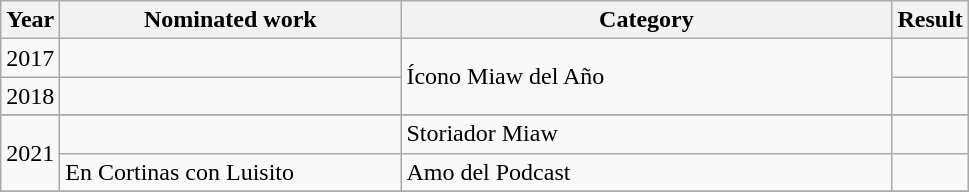<table class="wikitable">
<tr>
<th width="10">Year</th>
<th width="220">Nominated work</th>
<th width="320">Category</th>
<th width="30">Result</th>
</tr>
<tr>
<td>2017</td>
<td></td>
<td rowspan="2">Ícono Miaw del Año</td>
<td></td>
</tr>
<tr>
<td>2018</td>
<td></td>
<td></td>
</tr>
<tr>
</tr>
<tr>
<td rowspan="2">2021</td>
<td></td>
<td>Storiador Miaw</td>
<td></td>
</tr>
<tr>
<td>En Cortinas con Luisito</td>
<td>Amo del Podcast</td>
<td></td>
</tr>
<tr>
</tr>
</table>
